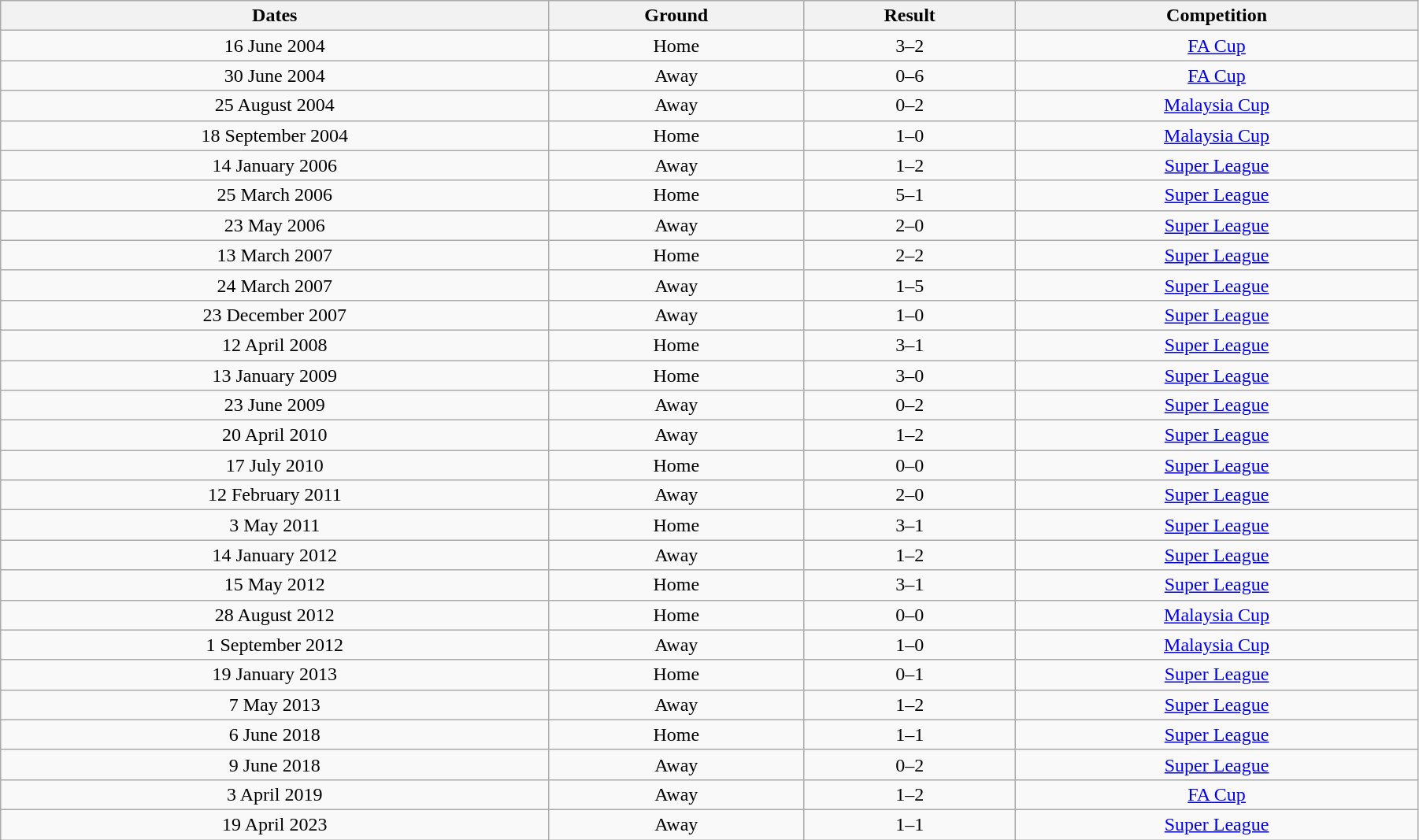<table class="wikitable" style="width:95%;text-align:center">
<tr>
<th>Dates</th>
<th>Ground</th>
<th>Result</th>
<th>Competition</th>
</tr>
<tr>
<td>16 June 2004</td>
<td>Home</td>
<td>3–2</td>
<td><a href='#'>FA Cup</a></td>
</tr>
<tr>
<td>30 June 2004</td>
<td>Away</td>
<td>0–6</td>
<td><a href='#'>FA Cup</a></td>
</tr>
<tr>
<td>25 August 2004</td>
<td>Away</td>
<td>0–2</td>
<td><a href='#'>Malaysia Cup</a></td>
</tr>
<tr>
<td>18 September 2004</td>
<td>Home</td>
<td>1–0</td>
<td><a href='#'>Malaysia Cup</a></td>
</tr>
<tr>
<td>14 January 2006</td>
<td>Away</td>
<td>1–2</td>
<td><a href='#'>Super League</a></td>
</tr>
<tr>
<td>25 March 2006</td>
<td>Home</td>
<td>5–1</td>
<td><a href='#'>Super League</a></td>
</tr>
<tr>
<td>23 May 2006</td>
<td>Away</td>
<td>2–0</td>
<td><a href='#'>Super League</a></td>
</tr>
<tr>
<td>13 March 2007</td>
<td>Home</td>
<td>2–2</td>
<td><a href='#'>Super League</a></td>
</tr>
<tr>
<td>24 March 2007</td>
<td>Away</td>
<td>1–5</td>
<td><a href='#'>Super League</a></td>
</tr>
<tr>
<td>23 December 2007</td>
<td>Away</td>
<td>1–0</td>
<td><a href='#'>Super League</a></td>
</tr>
<tr>
<td>12 April 2008</td>
<td>Home</td>
<td>3–1</td>
<td><a href='#'>Super League</a></td>
</tr>
<tr>
<td>13 January 2009</td>
<td>Home</td>
<td>3–0</td>
<td><a href='#'>Super League</a></td>
</tr>
<tr>
<td>23 June 2009</td>
<td>Away</td>
<td>0–2</td>
<td><a href='#'>Super League</a></td>
</tr>
<tr>
<td>20 April 2010</td>
<td>Away</td>
<td>1–2</td>
<td><a href='#'>Super League</a></td>
</tr>
<tr>
<td>17 July 2010</td>
<td>Home</td>
<td>0–0</td>
<td><a href='#'>Super League</a></td>
</tr>
<tr>
<td>12 February 2011</td>
<td>Away</td>
<td>2–0</td>
<td><a href='#'>Super League</a></td>
</tr>
<tr>
<td>3 May 2011</td>
<td>Home</td>
<td>3–1</td>
<td><a href='#'>Super League</a></td>
</tr>
<tr>
<td>14 January 2012</td>
<td>Away</td>
<td>1–2</td>
<td><a href='#'>Super League</a></td>
</tr>
<tr>
<td>15 May 2012</td>
<td>Home</td>
<td>3–1</td>
<td><a href='#'>Super League</a></td>
</tr>
<tr>
<td>28 August 2012</td>
<td>Home</td>
<td>0–0</td>
<td><a href='#'>Malaysia Cup</a></td>
</tr>
<tr>
<td>1 September 2012</td>
<td>Away</td>
<td>1–0</td>
<td><a href='#'>Malaysia Cup</a></td>
</tr>
<tr>
<td>19 January 2013</td>
<td>Home</td>
<td>0–1</td>
<td><a href='#'>Super League</a></td>
</tr>
<tr>
<td>7 May 2013</td>
<td>Away</td>
<td>1–2</td>
<td><a href='#'>Super League</a></td>
</tr>
<tr>
<td>6 June 2018</td>
<td>Home</td>
<td>1–1</td>
<td><a href='#'>Super League</a></td>
</tr>
<tr>
<td>9 June 2018</td>
<td>Away</td>
<td>0–2</td>
<td><a href='#'>Super League</a></td>
</tr>
<tr>
<td>3 April 2019</td>
<td>Away</td>
<td>1–2</td>
<td><a href='#'>FA Cup</a></td>
</tr>
<tr>
<td>19 April 2023</td>
<td>Away</td>
<td>1–1</td>
<td><a href='#'>Super League</a></td>
</tr>
</table>
